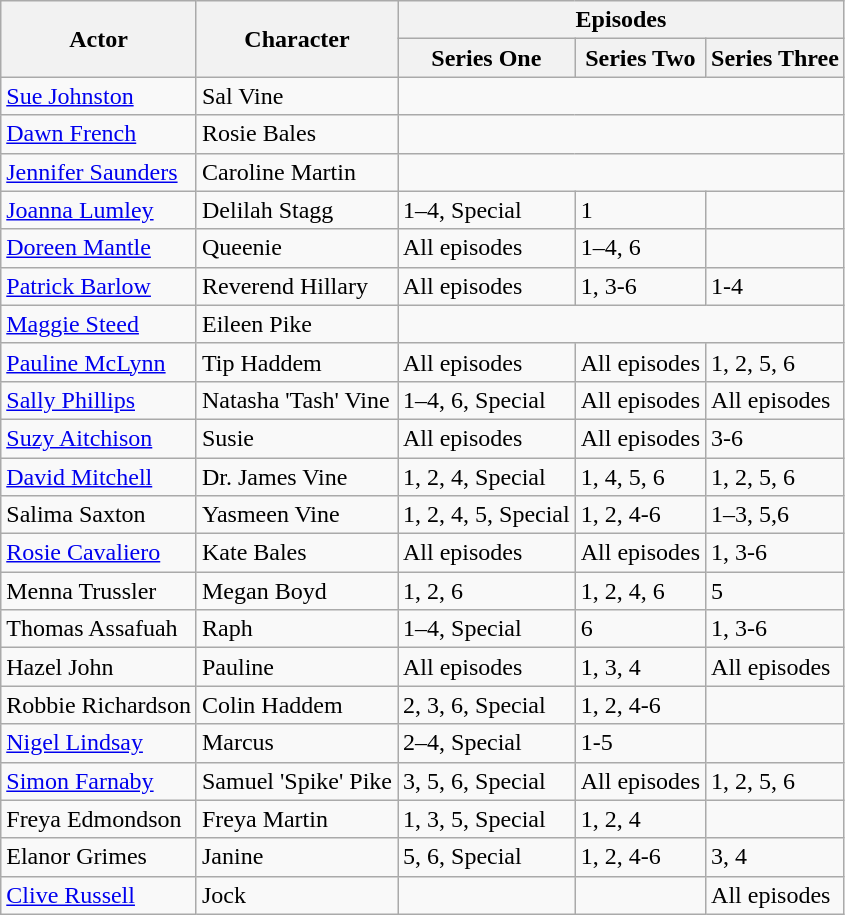<table class=wikitable>
<tr>
<th rowspan=2>Actor</th>
<th rowspan=2>Character</th>
<th colspan=3>Episodes</th>
</tr>
<tr>
<th>Series One</th>
<th>Series Two</th>
<th>Series Three</th>
</tr>
<tr>
<td><a href='#'>Sue Johnston</a></td>
<td>Sal Vine</td>
<td colspan="3"></td>
</tr>
<tr>
<td><a href='#'>Dawn French</a></td>
<td>Rosie Bales</td>
<td colspan="3"></td>
</tr>
<tr>
<td><a href='#'>Jennifer Saunders</a></td>
<td>Caroline Martin</td>
<td colspan="3"></td>
</tr>
<tr>
<td><a href='#'>Joanna Lumley</a></td>
<td>Delilah Stagg</td>
<td>1–4, Special</td>
<td>1</td>
<td></td>
</tr>
<tr>
<td><a href='#'>Doreen Mantle</a></td>
<td>Queenie</td>
<td>All episodes</td>
<td>1–4, 6</td>
<td></td>
</tr>
<tr>
<td><a href='#'>Patrick Barlow</a></td>
<td>Reverend Hillary</td>
<td>All episodes</td>
<td>1, 3-6</td>
<td>1-4</td>
</tr>
<tr>
<td><a href='#'>Maggie Steed</a></td>
<td>Eileen Pike</td>
<td colspan="3"></td>
</tr>
<tr>
<td><a href='#'>Pauline McLynn</a></td>
<td>Tip Haddem</td>
<td>All episodes</td>
<td>All episodes</td>
<td>1, 2, 5, 6</td>
</tr>
<tr>
<td><a href='#'>Sally Phillips</a></td>
<td>Natasha 'Tash' Vine</td>
<td>1–4, 6, Special</td>
<td>All episodes</td>
<td>All episodes</td>
</tr>
<tr>
<td><a href='#'>Suzy Aitchison</a></td>
<td>Susie</td>
<td>All episodes</td>
<td>All episodes</td>
<td>3-6</td>
</tr>
<tr>
<td><a href='#'>David Mitchell</a></td>
<td>Dr. James Vine</td>
<td>1, 2, 4, Special</td>
<td>1, 4, 5, 6</td>
<td>1, 2, 5, 6</td>
</tr>
<tr>
<td>Salima Saxton</td>
<td>Yasmeen Vine</td>
<td>1, 2, 4, 5, Special</td>
<td>1, 2, 4-6</td>
<td>1–3, 5,6</td>
</tr>
<tr>
<td><a href='#'>Rosie Cavaliero</a></td>
<td>Kate Bales</td>
<td>All episodes</td>
<td>All episodes</td>
<td>1, 3-6</td>
</tr>
<tr>
<td>Menna Trussler</td>
<td>Megan Boyd</td>
<td>1, 2, 6</td>
<td>1, 2, 4, 6</td>
<td>5</td>
</tr>
<tr>
<td>Thomas Assafuah</td>
<td>Raph</td>
<td>1–4, Special</td>
<td>6</td>
<td>1, 3-6</td>
</tr>
<tr>
<td>Hazel John</td>
<td>Pauline</td>
<td>All episodes</td>
<td>1, 3, 4</td>
<td>All episodes</td>
</tr>
<tr>
<td>Robbie Richardson</td>
<td>Colin Haddem</td>
<td>2, 3, 6, Special</td>
<td>1, 2, 4-6</td>
<td></td>
</tr>
<tr>
<td><a href='#'>Nigel Lindsay</a></td>
<td>Marcus</td>
<td>2–4, Special</td>
<td>1-5</td>
<td></td>
</tr>
<tr>
<td><a href='#'>Simon Farnaby</a></td>
<td>Samuel 'Spike' Pike</td>
<td>3, 5, 6, Special</td>
<td>All episodes</td>
<td>1, 2, 5, 6</td>
</tr>
<tr>
<td>Freya Edmondson</td>
<td>Freya Martin</td>
<td>1, 3, 5, Special</td>
<td>1, 2, 4</td>
<td></td>
</tr>
<tr>
<td>Elanor Grimes</td>
<td>Janine</td>
<td>5, 6, Special</td>
<td>1, 2, 4-6</td>
<td>3, 4</td>
</tr>
<tr>
<td><a href='#'>Clive Russell</a></td>
<td>Jock</td>
<td></td>
<td></td>
<td>All episodes</td>
</tr>
</table>
